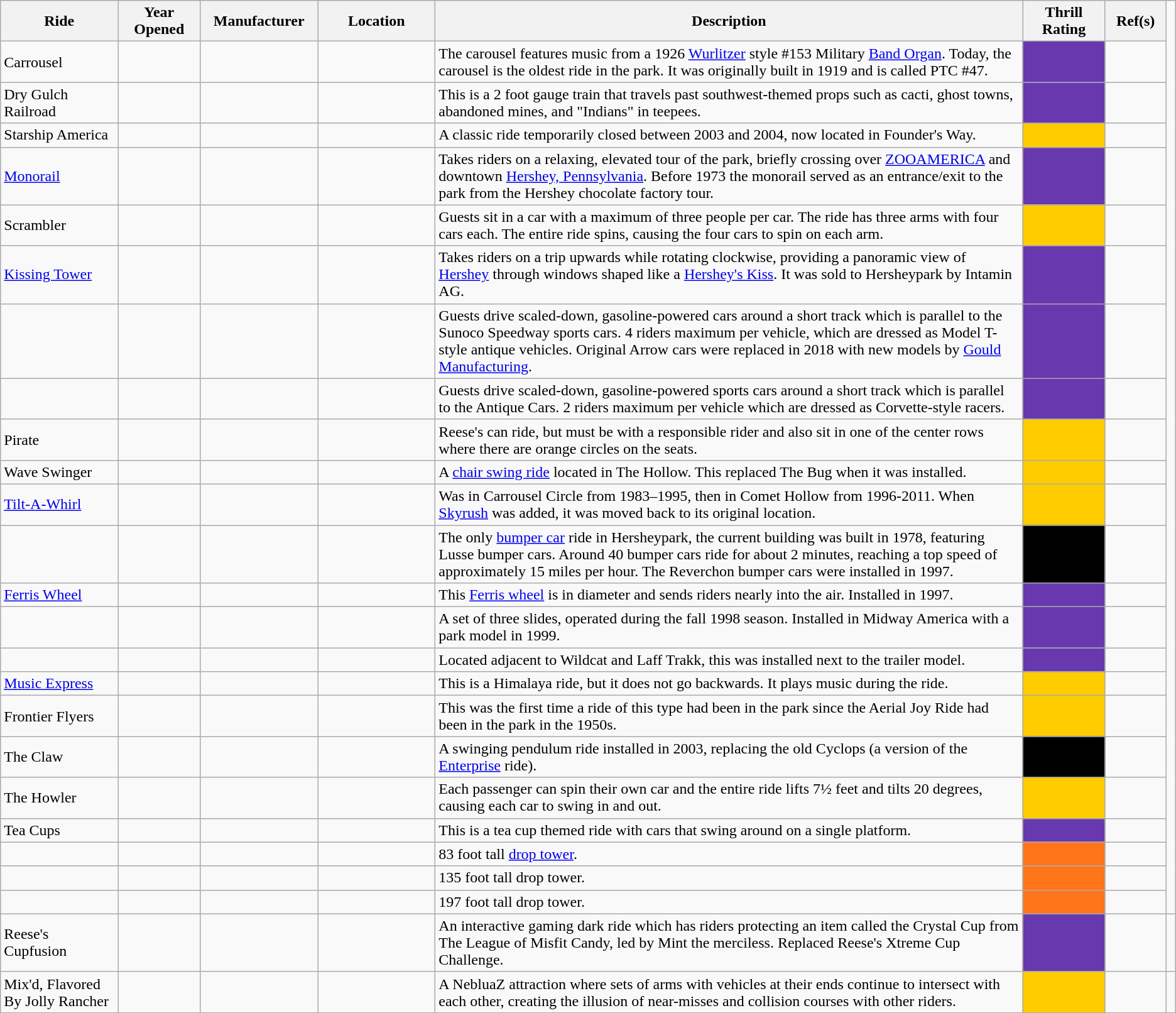<table class="wikitable sortable">
<tr>
<th style="width:10%">Ride</th>
<th style="width:7%;">Year Opened</th>
<th style="width:10%;">Manufacturer</th>
<th style="width:10%">Location</th>
<th style="width:50%;">Description</th>
<th style="width:7%;">Thrill<br>Rating</th>
<th>Ref(s)</th>
</tr>
<tr>
<td>Carrousel</td>
<td></td>
<td></td>
<td></td>
<td>The carousel features music from a 1926 <a href='#'>Wurlitzer</a> style #153 Military <a href='#'>Band Organ</a>. Today, the carousel is the oldest ride in the park. It was originally built in 1919 and is called PTC #47.</td>
<td bgcolor="#6839AE"></td>
<td></td>
</tr>
<tr>
<td>Dry Gulch Railroad</td>
<td></td>
<td></td>
<td></td>
<td>This is a 2 foot gauge train that travels past southwest-themed props such as cacti, ghost towns, abandoned mines, and "Indians" in teepees.</td>
<td bgcolor="#6839AE"></td>
<td></td>
</tr>
<tr>
<td>Starship America</td>
<td></td>
<td></td>
<td></td>
<td>A classic ride temporarily closed between 2003 and 2004, now located in Founder's Way.</td>
<td bgcolor="#FFCC00"></td>
<td></td>
</tr>
<tr>
<td><a href='#'>Monorail</a></td>
<td></td>
<td></td>
<td></td>
<td>Takes riders on a relaxing, elevated tour of the park, briefly crossing over <a href='#'>ZOOAMERICA</a> and downtown <a href='#'>Hershey, Pennsylvania</a>. Before 1973 the monorail served as an entrance/exit to the park from the Hershey chocolate factory tour.</td>
<td bgcolor="#6839AE"></td>
<td></td>
</tr>
<tr>
<td>Scrambler</td>
<td></td>
<td></td>
<td></td>
<td>Guests sit in a car with a maximum of three people per car. The ride has three arms with four cars each. The entire ride spins, causing the four cars to spin on each arm.</td>
<td bgcolor="#FFCC00"></td>
<td></td>
</tr>
<tr>
<td><a href='#'>Kissing Tower</a></td>
<td></td>
<td></td>
<td></td>
<td>Takes riders on a trip upwards  while rotating clockwise, providing a panoramic view of <a href='#'>Hershey</a> through windows shaped like a <a href='#'>Hershey's Kiss</a>. It was sold to Hersheypark by Intamin AG.</td>
<td bgcolor="#6839AE"></td>
<td></td>
</tr>
<tr>
<td></td>
<td></td>
<td></td>
<td></td>
<td>Guests drive scaled-down, gasoline-powered cars around a short track which is parallel to the Sunoco Speedway sports cars. 4 riders maximum per vehicle, which are dressed as Model T-style antique vehicles. Original Arrow cars were replaced in 2018 with new models by <a href='#'>Gould Manufacturing</a>.</td>
<td bgcolor="#6839AE"></td>
<td></td>
</tr>
<tr>
<td></td>
<td></td>
<td></td>
<td></td>
<td>Guests drive scaled-down, gasoline-powered sports cars around a short track which is parallel to the Antique Cars. 2 riders maximum per vehicle which are dressed as Corvette-style racers.</td>
<td bgcolor="#6839AE"></td>
<td></td>
</tr>
<tr>
<td>Pirate</td>
<td></td>
<td></td>
<td></td>
<td>Reese's can ride, but must be with a responsible rider and also sit in one of the center rows where there are orange circles on the seats.</td>
<td bgcolor="#FFCC00"></td>
<td></td>
</tr>
<tr>
<td>Wave Swinger</td>
<td></td>
<td></td>
<td></td>
<td>A <a href='#'>chair swing ride</a> located in The Hollow. This replaced The Bug when it was installed.</td>
<td bgcolor="#FFCC00"></td>
<td></td>
</tr>
<tr>
<td><a href='#'>Tilt-A-Whirl</a></td>
<td></td>
<td></td>
<td></td>
<td>Was in Carrousel Circle from 1983–1995, then in Comet Hollow from 1996-2011. When <a href='#'>Skyrush</a> was added, it was moved back to its original location.</td>
<td bgcolor="#FFCC00"></td>
<td></td>
</tr>
<tr>
<td></td>
<td></td>
<td></td>
<td></td>
<td>The only <a href='#'>bumper car</a> ride in Hersheypark, the current building was built in 1978, featuring Lusse bumper cars. Around 40 bumper cars ride for about 2 minutes, reaching a top speed of approximately 15 miles per hour. The Reverchon bumper cars were installed in 1997.</td>
<td bgcolor="#000000"></td>
<td></td>
</tr>
<tr>
<td><a href='#'>Ferris Wheel</a></td>
<td></td>
<td></td>
<td></td>
<td>This <a href='#'>Ferris wheel</a> is  in diameter and sends riders nearly  into the air. Installed in 1997.</td>
<td bgcolor="#6839AE"></td>
<td></td>
</tr>
<tr>
<td></td>
<td></td>
<td></td>
<td></td>
<td>A set of three slides, operated during the fall 1998 season. Installed in Midway America with a park model in 1999.</td>
<td bgcolor="#6839AE"></td>
<td></td>
</tr>
<tr>
<td></td>
<td></td>
<td></td>
<td></td>
<td>Located adjacent to Wildcat and Laff Trakk, this was installed next to the trailer model.</td>
<td bgcolor="#6839AE"></td>
<td></td>
</tr>
<tr>
<td><a href='#'>Music Express</a></td>
<td></td>
<td></td>
<td></td>
<td>This is a Himalaya ride, but it does not go backwards. It plays music during the ride.</td>
<td bgcolor="#FFCC00"></td>
<td></td>
</tr>
<tr>
<td>Frontier Flyers</td>
<td></td>
<td></td>
<td></td>
<td>This was the first time a ride of this type had been in the park since the Aerial Joy Ride had been in the park in the 1950s.</td>
<td bgcolor="#FFCC00"></td>
<td></td>
</tr>
<tr>
<td>The Claw</td>
<td></td>
<td></td>
<td></td>
<td>A swinging pendulum ride installed in 2003, replacing the old Cyclops (a version of the <a href='#'>Enterprise</a> ride).</td>
<td bgcolor="#000000"></td>
<td></td>
</tr>
<tr>
<td>The Howler</td>
<td></td>
<td></td>
<td></td>
<td>Each passenger can spin their own car and the entire ride lifts 7½ feet and tilts 20 degrees, causing each car to swing in and out.</td>
<td bgcolor="#FFCC00"></td>
<td></td>
</tr>
<tr>
<td>Tea Cups</td>
<td></td>
<td></td>
<td></td>
<td>This is a tea cup themed ride with cars that swing around on a single platform.</td>
<td bgcolor="#6839AE"></td>
<td></td>
</tr>
<tr>
<td></td>
<td></td>
<td></td>
<td></td>
<td>83 foot tall <a href='#'>drop tower</a>.</td>
<td bgcolor="#FF7519"></td>
<td></td>
</tr>
<tr>
<td></td>
<td></td>
<td></td>
<td></td>
<td>135 foot tall drop tower.</td>
<td bgcolor="#FF7519"></td>
<td></td>
</tr>
<tr>
<td></td>
<td></td>
<td></td>
<td></td>
<td>197 foot tall drop tower.</td>
<td bgcolor="#FF7519"></td>
<td></td>
</tr>
<tr>
<td>Reese's Cupfusion</td>
<td></td>
<td></td>
<td></td>
<td>An interactive gaming dark ride which has riders protecting an item called the Crystal Cup from The League of Misfit Candy, led by Mint the merciless. Replaced Reese's Xtreme Cup Challenge.</td>
<td bgcolor="#6839AE"></td>
<td></td>
<td></td>
</tr>
<tr>
<td>Mix'd, Flavored By Jolly Rancher</td>
<td></td>
<td></td>
<td></td>
<td>A NebluaZ attraction where sets of arms with vehicles at their ends continue to intersect with each other, creating the illusion of near-misses and collision courses with other riders.</td>
<td bgcolor="#FFCC00"></td>
<td></td>
</tr>
</table>
